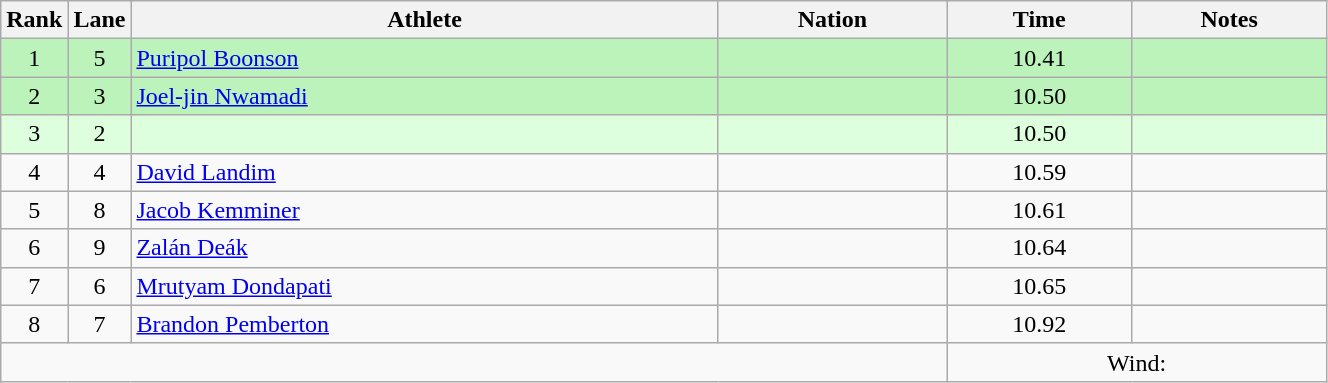<table class="wikitable sortable" style="text-align:center;width: 70%;">
<tr>
<th scope="col" style="width: 10px;">Rank</th>
<th scope="col" style="width: 10px;">Lane</th>
<th scope="col">Athlete</th>
<th scope="col">Nation</th>
<th scope="col">Time</th>
<th scope="col">Notes</th>
</tr>
<tr bgcolor=bbf3bb>
<td>1</td>
<td>5</td>
<td align=left><a href='#'>Puripol Boonson</a></td>
<td align=left></td>
<td>10.41</td>
<td></td>
</tr>
<tr bgcolor=bbf3bb>
<td>2</td>
<td>3</td>
<td align=left><a href='#'>Joel-jin Nwamadi</a></td>
<td align=left></td>
<td>10.50 </td>
<td></td>
</tr>
<tr bgcolor=ddffdd>
<td>3</td>
<td>2</td>
<td align=left></td>
<td align=left></td>
<td>10.50 </td>
<td></td>
</tr>
<tr>
<td>4</td>
<td>4</td>
<td align=left><a href='#'>David Landim</a></td>
<td align=left></td>
<td>10.59</td>
<td></td>
</tr>
<tr>
<td>5</td>
<td>8</td>
<td align=left><a href='#'>Jacob Kemminer</a></td>
<td align=left></td>
<td>10.61</td>
<td></td>
</tr>
<tr>
<td>6</td>
<td>9</td>
<td align=left><a href='#'>Zalán Deák</a></td>
<td align=left></td>
<td>10.64</td>
<td></td>
</tr>
<tr>
<td>7</td>
<td>6</td>
<td align=left><a href='#'>Mrutyam Dondapati</a></td>
<td align=left></td>
<td>10.65</td>
<td></td>
</tr>
<tr>
<td>8</td>
<td>7</td>
<td align=left><a href='#'>Brandon Pemberton</a></td>
<td align=left></td>
<td>10.92</td>
<td></td>
</tr>
<tr class="sortbottom">
<td colspan="4"></td>
<td colspan="2">Wind: </td>
</tr>
</table>
